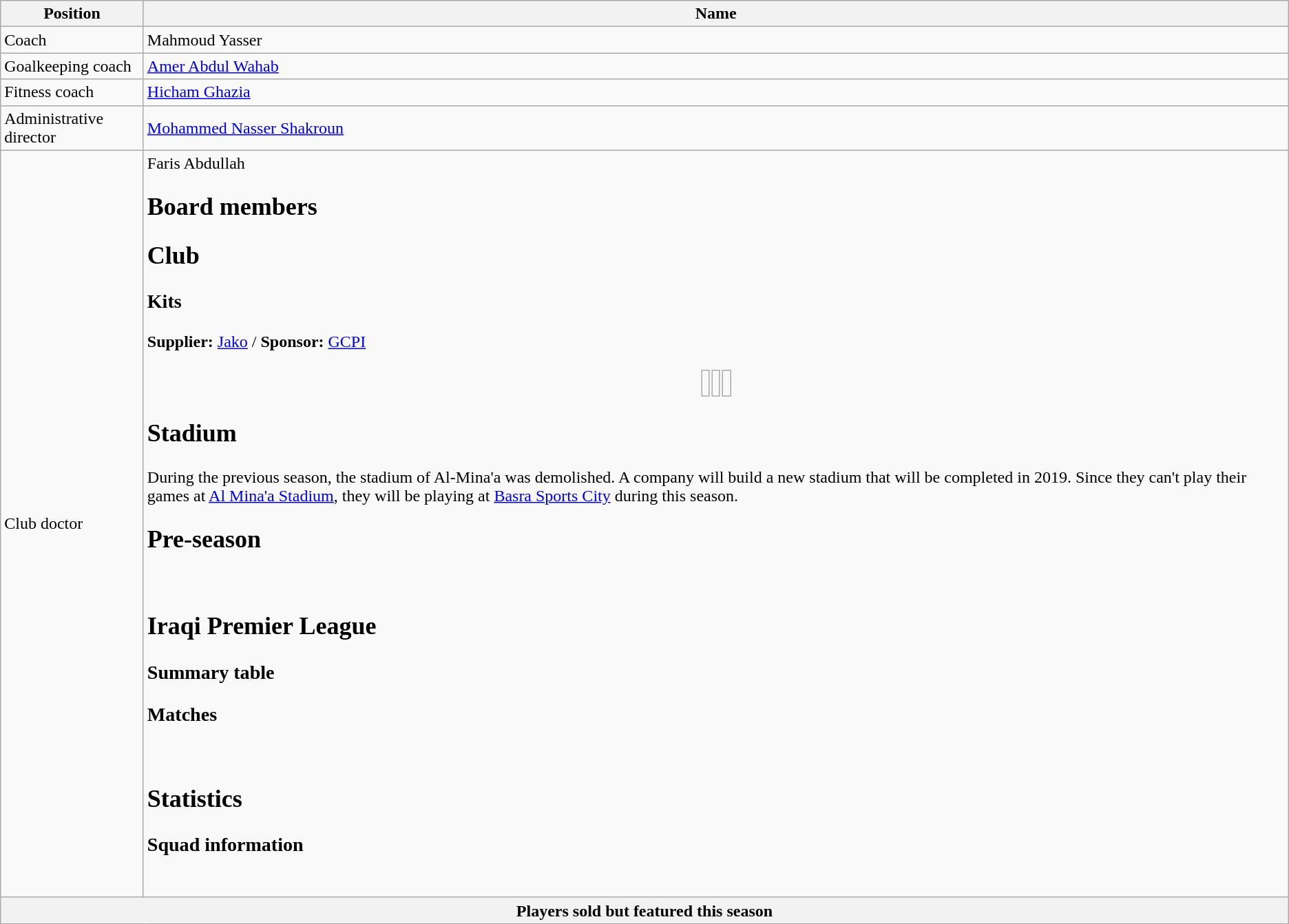<table class="wikitable">
<tr>
<th>Position</th>
<th>Name</th>
</tr>
<tr>
<td>Coach</td>
<td> Mahmoud Yasser</td>
</tr>
<tr>
<td>Goalkeeping coach</td>
<td> <a href='#'>Amer Abdul Wahab</a></td>
</tr>
<tr>
<td>Fitness coach</td>
<td> <a href='#'>Hicham Ghazia</a></td>
</tr>
<tr>
<td>Administrative director</td>
<td> <a href='#'>Mohammed Nasser Shakroun</a></td>
</tr>
<tr>
<td>Club doctor</td>
<td> Faris Abdullah<br><h2>Board members</h2>









<h2>Club</h2><h3>Kits</h3><strong>Supplier:</strong> <a href='#'>Jako</a> / <strong>Sponsor:</strong> <a href='#'>GCPI</a><table border="0" style="margin:1em auto;">
<tr>
<td></td>
<td><br></td>
<td><br></td>
</tr>
</table>
<h2>Stadium</h2>During the previous season, the stadium of Al-Mina'a was demolished. A company will build a new stadium that will be completed in 2019. Since they can't play their games at <a href='#'>Al Mina'a Stadium</a>, they will be playing at <a href='#'>Basra Sports City</a> during this season.<h2>Pre-season</h2>

<br>



<h2>Iraqi Premier League</h2><h3>Summary table</h3>
<h3>Matches</h3>

<br>




































<h2>Statistics</h2><h3>Squad information</h3><br>





















</td>
</tr>
<tr>
<th colspan=16>Players sold but featured this season</th>
</tr>
<tr>
</tr>
</table>
